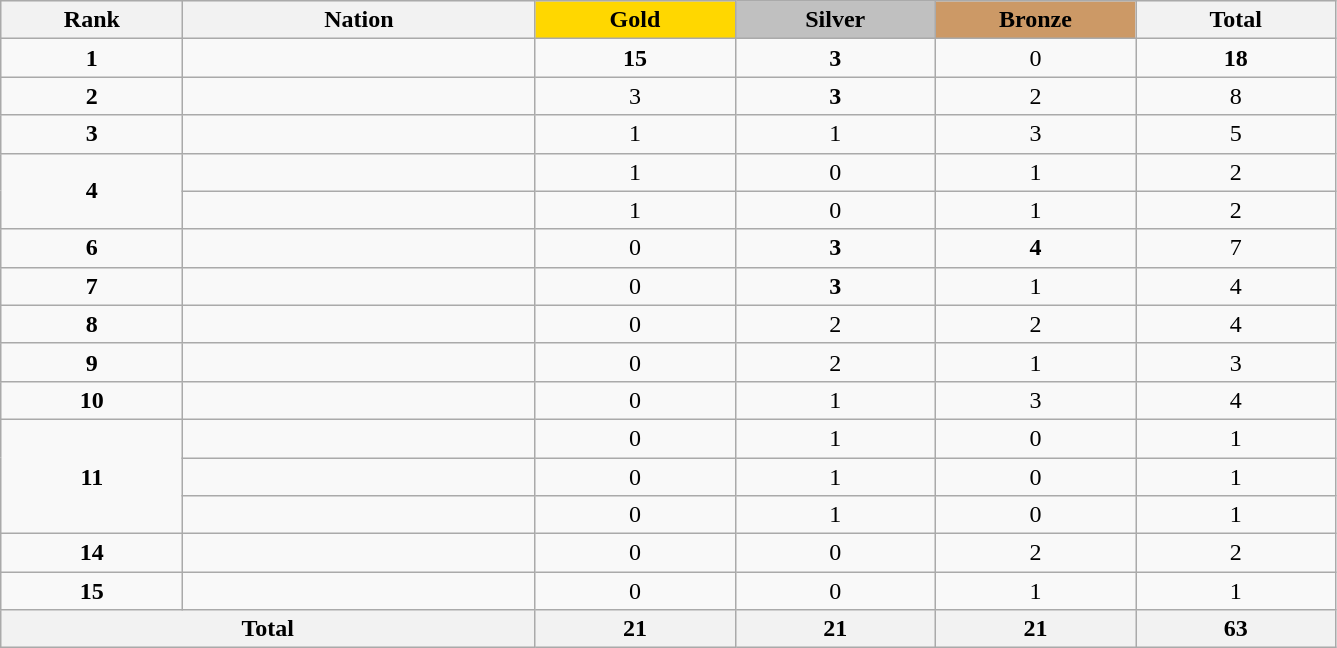<table class="wikitable collapsible autocollapse plainrowheaders" width=70.5% style="text-align:center;">
<tr style="background-color:#EDEDED;">
<th width=100px class="hintergrundfarbe5">Rank</th>
<th width=200px class="hintergrundfarbe6">Nation</th>
<th style="background:    gold; width:15%">Gold</th>
<th style="background:  silver; width:15%">Silver</th>
<th style="background: #CC9966; width:15%">Bronze</th>
<th class="hintergrundfarbe6" style="width:15%">Total</th>
</tr>
<tr>
<td><strong>1</strong></td>
<td align=left></td>
<td><strong>15</strong></td>
<td><strong>3</strong></td>
<td>0</td>
<td><strong>18</strong></td>
</tr>
<tr>
<td><strong>2</strong></td>
<td align=left></td>
<td>3</td>
<td><strong>3</strong></td>
<td>2</td>
<td>8</td>
</tr>
<tr>
<td><strong>3</strong></td>
<td align=left></td>
<td>1</td>
<td>1</td>
<td>3</td>
<td>5</td>
</tr>
<tr>
<td rowspan=2><strong>4</strong></td>
<td align=left></td>
<td>1</td>
<td>0</td>
<td>1</td>
<td>2</td>
</tr>
<tr>
<td align=left></td>
<td>1</td>
<td>0</td>
<td>1</td>
<td>2</td>
</tr>
<tr>
<td><strong>6</strong></td>
<td align=left></td>
<td>0</td>
<td><strong>3</strong></td>
<td><strong>4</strong></td>
<td>7</td>
</tr>
<tr>
<td><strong>7</strong></td>
<td align=left><em></em></td>
<td>0</td>
<td><strong>3</strong></td>
<td>1</td>
<td>4</td>
</tr>
<tr>
<td><strong>8</strong></td>
<td align=left></td>
<td>0</td>
<td>2</td>
<td>2</td>
<td>4</td>
</tr>
<tr>
<td><strong>9</strong></td>
<td align=left><em></em></td>
<td>0</td>
<td>2</td>
<td>1</td>
<td>3</td>
</tr>
<tr>
<td><strong>10</strong></td>
<td align=left></td>
<td>0</td>
<td>1</td>
<td>3</td>
<td>4</td>
</tr>
<tr>
<td rowspan=3><strong>11</strong></td>
<td align=left></td>
<td>0</td>
<td>1</td>
<td>0</td>
<td>1</td>
</tr>
<tr>
<td align=left><em></em></td>
<td>0</td>
<td>1</td>
<td>0</td>
<td>1</td>
</tr>
<tr>
<td align=left></td>
<td>0</td>
<td>1</td>
<td>0</td>
<td>1</td>
</tr>
<tr>
<td><strong>14</strong></td>
<td align=left></td>
<td>0</td>
<td>0</td>
<td>2</td>
<td>2</td>
</tr>
<tr>
<td><strong>15</strong></td>
<td align=left></td>
<td>0</td>
<td>0</td>
<td>1</td>
<td>1</td>
</tr>
<tr>
<th colspan=2>Total</th>
<th>21</th>
<th>21</th>
<th>21</th>
<th>63</th>
</tr>
</table>
